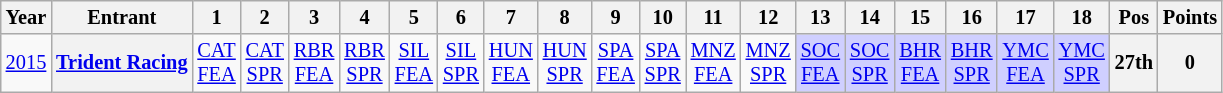<table class="wikitable" style="text-align:center; font-size:85%">
<tr>
<th>Year</th>
<th>Entrant</th>
<th>1</th>
<th>2</th>
<th>3</th>
<th>4</th>
<th>5</th>
<th>6</th>
<th>7</th>
<th>8</th>
<th>9</th>
<th>10</th>
<th>11</th>
<th>12</th>
<th>13</th>
<th>14</th>
<th>15</th>
<th>16</th>
<th>17</th>
<th>18</th>
<th>Pos</th>
<th>Points</th>
</tr>
<tr>
<td><a href='#'>2015</a></td>
<th nowrap><a href='#'>Trident Racing</a></th>
<td><a href='#'>CAT<br>FEA</a></td>
<td><a href='#'>CAT<br>SPR</a></td>
<td><a href='#'>RBR<br>FEA</a></td>
<td><a href='#'>RBR<br>SPR</a></td>
<td><a href='#'>SIL<br>FEA</a></td>
<td><a href='#'>SIL<br>SPR</a></td>
<td><a href='#'>HUN<br>FEA</a></td>
<td><a href='#'>HUN<br>SPR</a></td>
<td><a href='#'>SPA<br>FEA</a></td>
<td><a href='#'>SPA<br>SPR</a></td>
<td><a href='#'>MNZ<br>FEA</a></td>
<td><a href='#'>MNZ<br>SPR</a></td>
<td style="background:#cfcfff;"><a href='#'>SOC<br>FEA</a><br></td>
<td style="background:#cfcfff;"><a href='#'>SOC<br>SPR</a><br></td>
<td style="background:#cfcfff;"><a href='#'>BHR<br>FEA</a><br></td>
<td style="background:#cfcfff;"><a href='#'>BHR<br>SPR</a><br></td>
<td style="background:#cfcfff;"><a href='#'>YMC<br>FEA</a><br></td>
<td style="background:#cfcfff;"><a href='#'>YMC<br>SPR</a><br></td>
<th>27th</th>
<th>0</th>
</tr>
</table>
